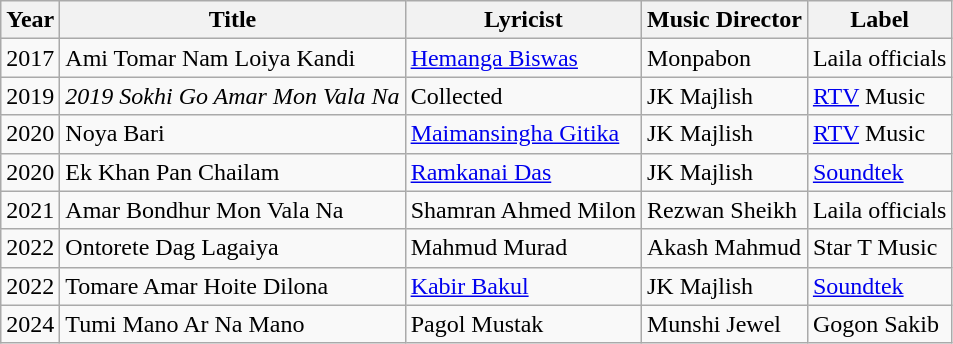<table class="wikitable">
<tr>
<th>Year</th>
<th>Title</th>
<th>Lyricist</th>
<th>Music Director</th>
<th>Label</th>
</tr>
<tr>
<td>2017</td>
<td>Ami Tomar Nam Loiya Kandi</td>
<td><a href='#'>Hemanga Biswas</a></td>
<td>Monpabon</td>
<td>Laila officials</td>
</tr>
<tr>
<td>2019</td>
<td><em>2019 Sokhi Go Amar Mon Vala Na</em></td>
<td>Collected</td>
<td>JK Majlish</td>
<td><a href='#'>RTV</a> Music</td>
</tr>
<tr>
<td>2020</td>
<td>Noya Bari</td>
<td><a href='#'>Maimansingha Gitika</a></td>
<td>JK Majlish</td>
<td><a href='#'>RTV</a> Music</td>
</tr>
<tr>
<td>2020</td>
<td>Ek Khan Pan Chailam</td>
<td><a href='#'>Ramkanai Das</a></td>
<td>JK Majlish</td>
<td><a href='#'>Soundtek</a></td>
</tr>
<tr>
<td>2021</td>
<td>Amar Bondhur Mon Vala Na</td>
<td>Shamran Ahmed Milon</td>
<td>Rezwan Sheikh</td>
<td>Laila officials</td>
</tr>
<tr>
<td>2022</td>
<td>Ontorete Dag Lagaiya</td>
<td>Mahmud Murad</td>
<td>Akash Mahmud</td>
<td>Star T Music</td>
</tr>
<tr>
<td>2022</td>
<td>Tomare Amar Hoite Dilona</td>
<td><a href='#'>Kabir Bakul</a></td>
<td>JK Majlish</td>
<td><a href='#'>Soundtek</a></td>
</tr>
<tr>
<td>2024</td>
<td>Tumi Mano Ar Na Mano</td>
<td>Pagol Mustak</td>
<td>Munshi Jewel</td>
<td>Gogon Sakib</td>
</tr>
</table>
